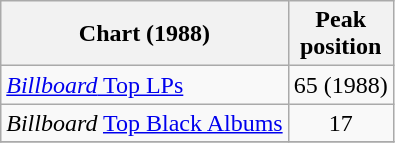<table class="wikitable">
<tr>
<th>Chart (1988)</th>
<th>Peak<br>position</th>
</tr>
<tr>
<td><a href='#'><em>Billboard</em> Top LPs</a></td>
<td align=center>65 (1988)</td>
</tr>
<tr>
<td><em>Billboard</em> <a href='#'>Top Black Albums</a></td>
<td align=center>17</td>
</tr>
<tr>
</tr>
</table>
